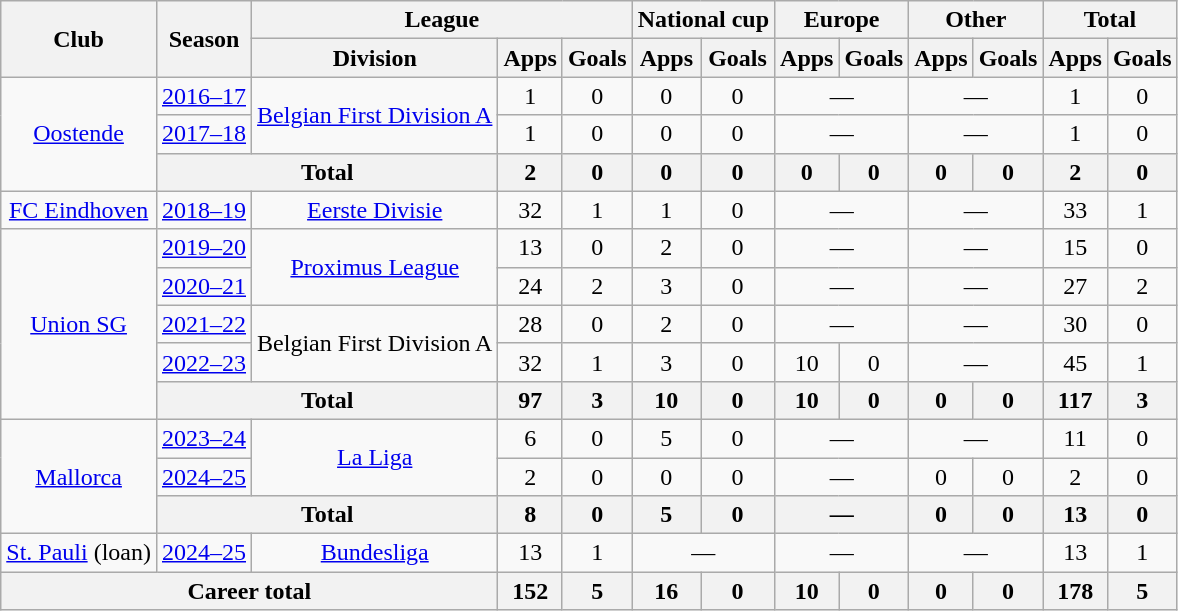<table class="wikitable" style="text-align:center">
<tr>
<th rowspan="2">Club</th>
<th rowspan="2">Season</th>
<th colspan="3">League</th>
<th colspan="2">National cup</th>
<th colspan="2">Europe</th>
<th colspan="2">Other</th>
<th colspan="2">Total</th>
</tr>
<tr>
<th>Division</th>
<th>Apps</th>
<th>Goals</th>
<th>Apps</th>
<th>Goals</th>
<th>Apps</th>
<th>Goals</th>
<th>Apps</th>
<th>Goals</th>
<th>Apps</th>
<th>Goals</th>
</tr>
<tr>
<td rowspan="3"><a href='#'>Oostende</a></td>
<td><a href='#'>2016–17</a></td>
<td rowspan="2"><a href='#'>Belgian First Division A</a></td>
<td>1</td>
<td>0</td>
<td>0</td>
<td>0</td>
<td colspan="2">—</td>
<td colspan="2">—</td>
<td>1</td>
<td>0</td>
</tr>
<tr>
<td><a href='#'>2017–18</a></td>
<td>1</td>
<td>0</td>
<td>0</td>
<td>0</td>
<td colspan="2">—</td>
<td colspan="2">—</td>
<td>1</td>
<td>0</td>
</tr>
<tr>
<th colspan="2">Total</th>
<th>2</th>
<th>0</th>
<th>0</th>
<th>0</th>
<th>0</th>
<th>0</th>
<th>0</th>
<th>0</th>
<th>2</th>
<th>0</th>
</tr>
<tr>
<td><a href='#'>FC Eindhoven</a></td>
<td><a href='#'>2018–19</a></td>
<td><a href='#'>Eerste Divisie</a></td>
<td>32</td>
<td>1</td>
<td>1</td>
<td>0</td>
<td colspan="2">—</td>
<td colspan="2">—</td>
<td>33</td>
<td>1</td>
</tr>
<tr>
<td rowspan="5"><a href='#'>Union SG</a></td>
<td><a href='#'>2019–20</a></td>
<td rowspan="2"><a href='#'>Proximus League</a></td>
<td>13</td>
<td>0</td>
<td>2</td>
<td>0</td>
<td colspan="2">—</td>
<td colspan="2">—</td>
<td>15</td>
<td>0</td>
</tr>
<tr>
<td><a href='#'>2020–21</a></td>
<td>24</td>
<td>2</td>
<td>3</td>
<td>0</td>
<td colspan="2">—</td>
<td colspan="2">—</td>
<td>27</td>
<td>2</td>
</tr>
<tr>
<td><a href='#'>2021–22</a></td>
<td rowspan="2">Belgian First Division A</td>
<td>28</td>
<td>0</td>
<td>2</td>
<td>0</td>
<td colspan="2">—</td>
<td colspan="2">—</td>
<td>30</td>
<td>0</td>
</tr>
<tr>
<td><a href='#'>2022–23</a></td>
<td>32</td>
<td>1</td>
<td>3</td>
<td>0</td>
<td>10</td>
<td>0</td>
<td colspan="2">—</td>
<td>45</td>
<td>1</td>
</tr>
<tr>
<th colspan="2">Total</th>
<th>97</th>
<th>3</th>
<th>10</th>
<th>0</th>
<th>10</th>
<th>0</th>
<th>0</th>
<th>0</th>
<th>117</th>
<th>3</th>
</tr>
<tr>
<td rowspan="3"><a href='#'>Mallorca</a></td>
<td><a href='#'>2023–24</a></td>
<td rowspan="2"><a href='#'>La Liga</a></td>
<td>6</td>
<td>0</td>
<td>5</td>
<td>0</td>
<td colspan="2">—</td>
<td colspan="2">—</td>
<td>11</td>
<td>0</td>
</tr>
<tr>
<td><a href='#'>2024–25</a></td>
<td>2</td>
<td>0</td>
<td>0</td>
<td>0</td>
<td colspan="2">—</td>
<td>0</td>
<td>0</td>
<td>2</td>
<td>0</td>
</tr>
<tr>
<th colspan="2">Total</th>
<th>8</th>
<th>0</th>
<th>5</th>
<th>0</th>
<th colspan="2">—</th>
<th>0</th>
<th>0</th>
<th>13</th>
<th>0</th>
</tr>
<tr>
<td><a href='#'>St. Pauli</a> (loan)</td>
<td><a href='#'>2024–25</a></td>
<td><a href='#'>Bundesliga</a></td>
<td>13</td>
<td>1</td>
<td colspan="2">—</td>
<td colspan="2">—</td>
<td colspan="2">—</td>
<td>13</td>
<td>1</td>
</tr>
<tr>
<th colspan="3">Career total</th>
<th>152</th>
<th>5</th>
<th>16</th>
<th>0</th>
<th>10</th>
<th>0</th>
<th>0</th>
<th>0</th>
<th>178</th>
<th>5</th>
</tr>
</table>
